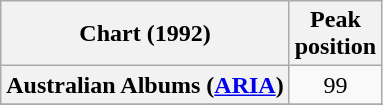<table class="wikitable sortable plainrowheaders" style="text-align:center;">
<tr>
<th scope="col">Chart (1992)</th>
<th scope="col">Peak<br>position</th>
</tr>
<tr>
<th scope="row">Australian Albums (<a href='#'>ARIA</a>)</th>
<td>99</td>
</tr>
<tr>
</tr>
</table>
